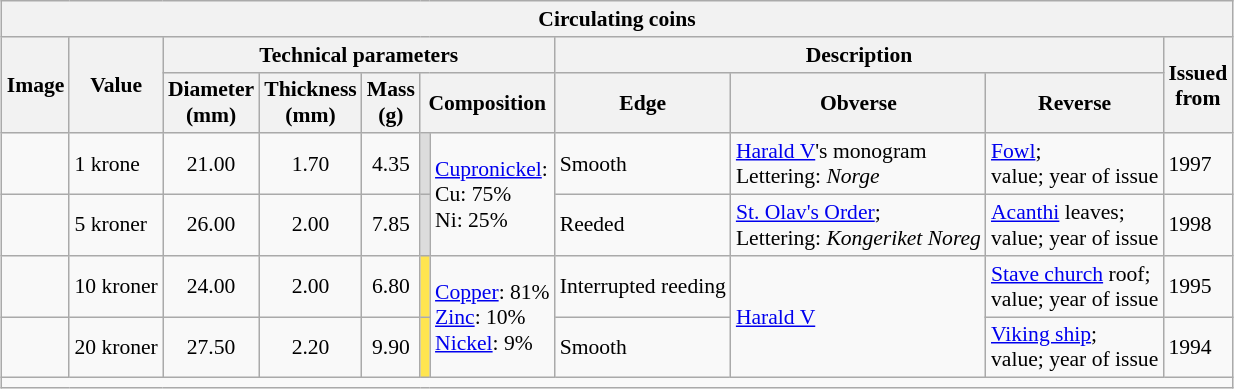<table class="wikitable" style="margin:auto; font-size:90%; border-width:1px;">
<tr>
<th colspan=11>Circulating coins</th>
</tr>
<tr>
<th rowspan=2>Image</th>
<th rowspan=2>Value</th>
<th colspan=5>Technical parameters</th>
<th colspan=3>Description</th>
<th rowspan=2>Issued<br>from</th>
</tr>
<tr>
<th>Diameter<br>(mm)</th>
<th>Thickness<br>(mm)</th>
<th>Mass<br>(g)</th>
<th colspan=2>Composition</th>
<th>Edge</th>
<th>Obverse</th>
<th>Reverse</th>
</tr>
<tr>
<td align=center></td>
<td>1 krone</td>
<td align=center>21.00<br></td>
<td align=center>1.70</td>
<td align=center>4.35</td>
<td style="background-color:#dcdcdc;"></td>
<td rowspan=2><a href='#'>Cupronickel</a>:<br>Cu: 75%<br>Ni: 25%</td>
<td>Smooth</td>
<td><a href='#'>Harald V</a>'s monogram<br>Lettering: <em>Norge</em></td>
<td><a href='#'>Fowl</a>;<br>value; year of issue</td>
<td>1997</td>
</tr>
<tr>
<td align=center></td>
<td>5 kroner</td>
<td align=center>26.00<br></td>
<td align=center>2.00</td>
<td align=center>7.85</td>
<td style="background-color:#dcdcdc;"></td>
<td>Reeded</td>
<td><a href='#'>St. Olav's Order</a>;<br>Lettering: <em>Kongeriket Noreg</em></td>
<td><a href='#'>Acanthi</a> leaves;<br>value; year of issue</td>
<td>1998</td>
</tr>
<tr>
<td align=center></td>
<td>10 kroner</td>
<td align=center>24.00</td>
<td align=center>2.00</td>
<td align=center>6.80</td>
<td style="background-color:#ffe550;"></td>
<td rowspan=2><a href='#'>Copper</a>: 81%<br><a href='#'>Zinc</a>: 10%<br><a href='#'>Nickel</a>: 9%</td>
<td>Interrupted reeding</td>
<td rowspan="2"><a href='#'>Harald V</a></td>
<td><a href='#'>Stave church</a> roof;<br>value; year of issue</td>
<td>1995</td>
</tr>
<tr>
<td align=center></td>
<td>20 kroner</td>
<td align=center>27.50</td>
<td align=center>2.20</td>
<td align=center>9.90</td>
<td style="background-color:#ffe550;"></td>
<td>Smooth</td>
<td><a href='#'>Viking ship</a>;<br>value; year of issue</td>
<td>1994</td>
</tr>
<tr>
<td colspan=11></td>
</tr>
</table>
